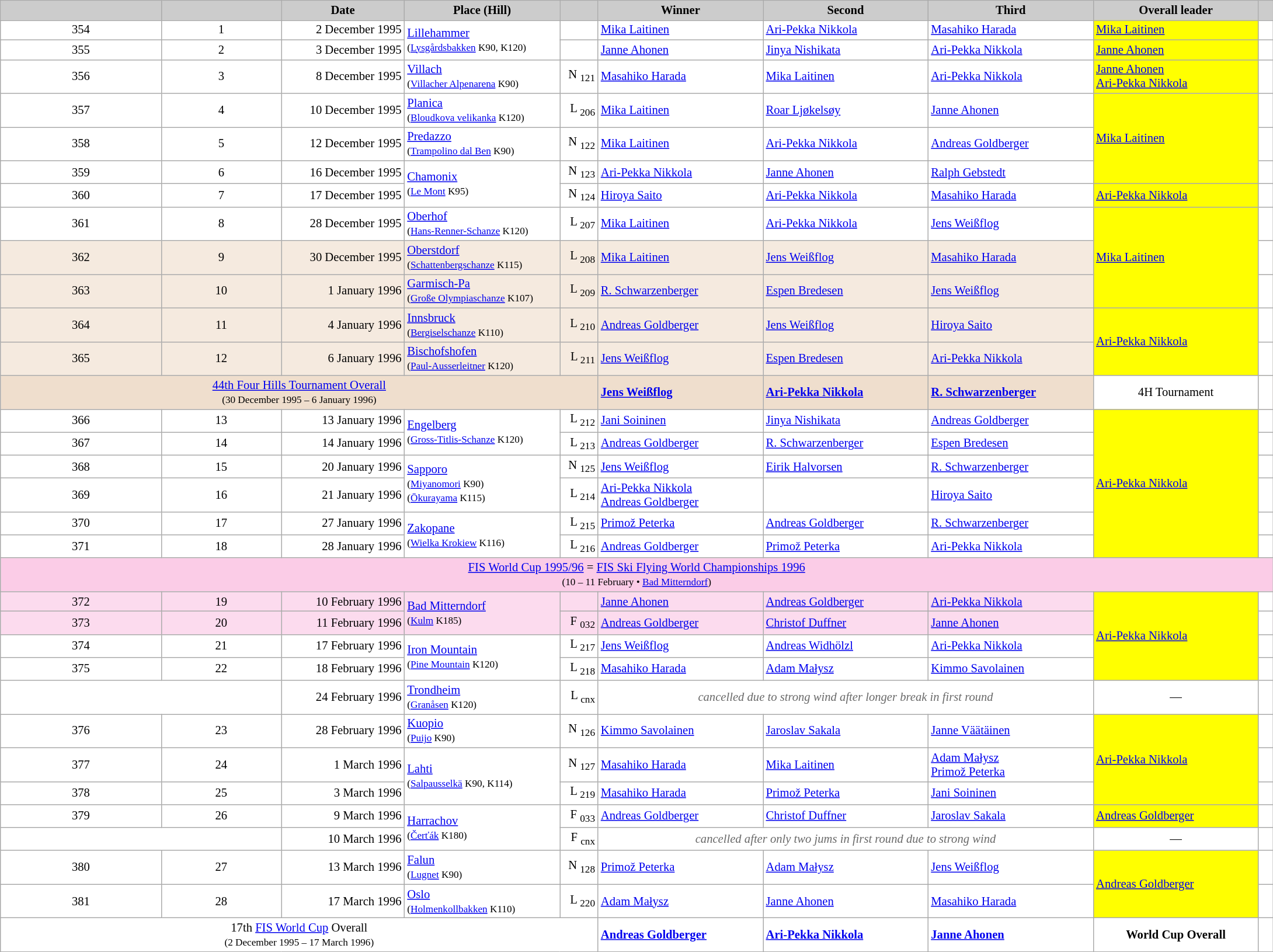<table class="wikitable plainrowheaders" style="background:#fff; font-size:86%; width:115%; line-height:16px; border:grey solid 1px; border-collapse:collapse;">
<tr>
<th scope="col" style="background:#ccc; width=30 px;"></th>
<th scope="col" style="background:#ccc; width=30 px;"></th>
<th scope="col" style="background:#ccc; width:134px;">Date</th>
<th scope="col" style="background:#ccc; width:171px;">Place (Hill)</th>
<th scope="col" style="background:#ccc; width:37px;"></th>
<th scope="col" style="background:#ccc; width:182px;">Winner</th>
<th scope="col" style="background:#ccc; width:182px;">Second</th>
<th scope="col" style="background:#ccc; width:182px;">Third</th>
<th scope="col" style="background:#ccc; width:182px;">Overall leader</th>
<th scope="col" style="background:#ccc; width:10px;"></th>
</tr>
<tr>
<td align=center>354</td>
<td align=center>1</td>
<td align=right>2 December 1995</td>
<td rowspan=2> <a href='#'>Lillehammer</a><br><small>(<a href='#'>Lysgårdsbakken</a> K90, K120)</small></td>
<td align=right></td>
<td> <a href='#'>Mika Laitinen</a></td>
<td> <a href='#'>Ari-Pekka Nikkola</a></td>
<td> <a href='#'>Masahiko Harada</a></td>
<td bgcolor=yellow> <a href='#'>Mika Laitinen</a></td>
<td></td>
</tr>
<tr>
<td align=center>355</td>
<td align=center>2</td>
<td align=right>3 December 1995</td>
<td align=right></td>
<td> <a href='#'>Janne Ahonen</a></td>
<td> <a href='#'>Jinya Nishikata</a></td>
<td> <a href='#'>Ari-Pekka Nikkola</a></td>
<td bgcolor=yellow> <a href='#'>Janne Ahonen</a></td>
<td></td>
</tr>
<tr>
<td align=center>356</td>
<td align=center>3</td>
<td align=right>8 December 1995</td>
<td> <a href='#'>Villach</a><br><small>(<a href='#'>Villacher Alpenarena</a> K90)</small></td>
<td align=right>N <sub>121</sub></td>
<td> <a href='#'>Masahiko Harada</a></td>
<td> <a href='#'>Mika Laitinen</a></td>
<td> <a href='#'>Ari-Pekka Nikkola</a></td>
<td bgcolor=yellow> <a href='#'>Janne Ahonen</a><br> <a href='#'>Ari-Pekka Nikkola</a></td>
<td></td>
</tr>
<tr>
<td align=center>357</td>
<td align=center>4</td>
<td align=right>10 December 1995</td>
<td> <a href='#'>Planica</a><br><small>(<a href='#'>Bloudkova velikanka</a> K120)</small></td>
<td align=right>L <sub>206</sub></td>
<td> <a href='#'>Mika Laitinen</a></td>
<td> <a href='#'>Roar Ljøkelsøy</a></td>
<td> <a href='#'>Janne Ahonen</a></td>
<td bgcolor=yellow rowspan=3> <a href='#'>Mika Laitinen</a></td>
<td></td>
</tr>
<tr>
<td align=center>358</td>
<td align=center>5</td>
<td align=right>12 December 1995</td>
<td> <a href='#'>Predazzo</a><br><small>(<a href='#'>Trampolino dal Ben</a> K90)</small></td>
<td align=right>N <sub>122</sub></td>
<td> <a href='#'>Mika Laitinen</a></td>
<td> <a href='#'>Ari-Pekka Nikkola</a></td>
<td> <a href='#'>Andreas Goldberger</a></td>
<td></td>
</tr>
<tr>
<td align=center>359</td>
<td align=center>6</td>
<td align=right>16 December 1995</td>
<td rowspan=2> <a href='#'>Chamonix</a><br><small>(<a href='#'>Le Mont</a> K95)</small></td>
<td align=right>N <sub>123</sub></td>
<td> <a href='#'>Ari-Pekka Nikkola</a></td>
<td> <a href='#'>Janne Ahonen</a></td>
<td> <a href='#'>Ralph Gebstedt</a></td>
<td></td>
</tr>
<tr>
<td align=center>360</td>
<td align=center>7</td>
<td align=right>17 December 1995</td>
<td align=right>N <sub>124</sub></td>
<td> <a href='#'>Hiroya Saito</a></td>
<td> <a href='#'>Ari-Pekka Nikkola</a></td>
<td> <a href='#'>Masahiko Harada</a></td>
<td bgcolor=yellow> <a href='#'>Ari-Pekka Nikkola</a></td>
<td></td>
</tr>
<tr>
<td align=center>361</td>
<td align=center>8</td>
<td align=right>28 December 1995</td>
<td> <a href='#'>Oberhof</a><br><small>(<a href='#'>Hans-Renner-Schanze</a> K120)</small></td>
<td align=right>L <sub>207</sub></td>
<td> <a href='#'>Mika Laitinen</a></td>
<td> <a href='#'>Ari-Pekka Nikkola</a></td>
<td> <a href='#'>Jens Weißflog</a></td>
<td bgcolor=yellow rowspan=3> <a href='#'>Mika Laitinen</a></td>
<td></td>
</tr>
<tr bgcolor=#F5EADF>
<td align=center>362</td>
<td align=center>9</td>
<td align=right>30 December 1995</td>
<td> <a href='#'>Oberstdorf</a><br><small>(<a href='#'>Schattenbergschanze</a> K115)</small></td>
<td align=right>L <sub>208</sub></td>
<td> <a href='#'>Mika Laitinen</a></td>
<td> <a href='#'>Jens Weißflog</a></td>
<td> <a href='#'>Masahiko Harada</a></td>
<td bgcolor=white></td>
</tr>
<tr bgcolor=#F5EADF>
<td align=center>363</td>
<td align=center>10</td>
<td align=right>1 January 1996</td>
<td> <a href='#'>Garmisch-Pa</a><br><small>(<a href='#'>Große Olympiaschanze</a> K107)</small></td>
<td align=right>L <sub>209</sub></td>
<td> <a href='#'>R. Schwarzenberger</a></td>
<td> <a href='#'>Espen Bredesen</a></td>
<td> <a href='#'>Jens Weißflog</a></td>
<td bgcolor=white></td>
</tr>
<tr bgcolor=#F5EADF>
<td align=center>364</td>
<td align=center>11</td>
<td align=right>4 January 1996</td>
<td> <a href='#'>Innsbruck</a><br><small>(<a href='#'>Bergiselschanze</a> K110)</small></td>
<td align=right>L <sub>210</sub></td>
<td> <a href='#'>Andreas Goldberger</a></td>
<td> <a href='#'>Jens Weißflog</a></td>
<td> <a href='#'>Hiroya Saito</a></td>
<td bgcolor=yellow rowspan=2> <a href='#'>Ari-Pekka Nikkola</a></td>
<td bgcolor=white></td>
</tr>
<tr bgcolor=#F5EADF>
<td align=center>365</td>
<td align=center>12</td>
<td align=right>6 January 1996</td>
<td> <a href='#'>Bischofshofen</a><br><small>(<a href='#'>Paul-Ausserleitner</a> K120)</small></td>
<td align=right>L <sub>211</sub></td>
<td> <a href='#'>Jens Weißflog</a></td>
<td> <a href='#'>Espen Bredesen</a></td>
<td> <a href='#'>Ari-Pekka Nikkola</a></td>
<td bgcolor=white></td>
</tr>
<tr bgcolor=#EFDECD>
<td colspan=5 align=center><a href='#'>44th Four Hills Tournament Overall</a><br><small>(30 December 1995 – 6 January 1996)</small></td>
<td> <strong><a href='#'>Jens Weißflog</a></strong></td>
<td> <strong><a href='#'>Ari-Pekka Nikkola</a></strong></td>
<td> <strong><a href='#'>R. Schwarzenberger</a></strong></td>
<td bgcolor=white align=center>4H Tournament</td>
<td bgcolor=white></td>
</tr>
<tr>
<td align=center>366</td>
<td align=center>13</td>
<td align=right>13 January 1996</td>
<td rowspan=2> <a href='#'>Engelberg</a><br><small>(<a href='#'>Gross-Titlis-Schanze</a> K120)</small></td>
<td align=right>L <sub>212</sub></td>
<td> <a href='#'>Jani Soininen</a></td>
<td> <a href='#'>Jinya Nishikata</a></td>
<td> <a href='#'>Andreas Goldberger</a></td>
<td bgcolor=yellow rowspan=6> <a href='#'>Ari-Pekka Nikkola</a></td>
<td></td>
</tr>
<tr>
<td align=center>367</td>
<td align=center>14</td>
<td align=right>14 January 1996</td>
<td align=right>L <sub>213</sub></td>
<td> <a href='#'>Andreas Goldberger</a></td>
<td> <a href='#'>R. Schwarzenberger</a></td>
<td> <a href='#'>Espen Bredesen</a></td>
<td></td>
</tr>
<tr>
<td align=center>368</td>
<td align=center>15</td>
<td align=right>20 January 1996</td>
<td rowspan=2> <a href='#'>Sapporo</a><br><small>(<a href='#'>Miyanomori</a> K90)<br>(<a href='#'>Ōkurayama</a> K115)</small></td>
<td align=right>N <sub>125</sub></td>
<td> <a href='#'>Jens Weißflog</a></td>
<td> <a href='#'>Eirik Halvorsen</a></td>
<td> <a href='#'>R. Schwarzenberger</a></td>
<td></td>
</tr>
<tr>
<td align=center>369</td>
<td align=center>16</td>
<td align=right>21 January 1996</td>
<td align=right>L <sub>214</sub></td>
<td> <a href='#'>Ari-Pekka Nikkola</a><br> <a href='#'>Andreas Goldberger</a></td>
<td></td>
<td> <a href='#'>Hiroya Saito</a></td>
<td></td>
</tr>
<tr>
<td align=center>370</td>
<td align=center>17</td>
<td align=right>27 January 1996</td>
<td rowspan=2> <a href='#'>Zakopane</a><br><small>(<a href='#'>Wielka Krokiew</a> K116)</small></td>
<td align=right>L <sub>215</sub></td>
<td> <a href='#'>Primož Peterka</a></td>
<td> <a href='#'>Andreas Goldberger</a></td>
<td> <a href='#'>R. Schwarzenberger</a></td>
<td></td>
</tr>
<tr>
<td align=center>371</td>
<td align=center>18</td>
<td align=right>28 January 1996</td>
<td align=right>L <sub>216</sub></td>
<td> <a href='#'>Andreas Goldberger</a></td>
<td> <a href='#'>Primož Peterka</a></td>
<td> <a href='#'>Ari-Pekka Nikkola</a></td>
<td></td>
</tr>
<tr bgcolor=#FBCCE7>
<td colspan=11 align=center><a href='#'>FIS World Cup 1995/96</a> = <a href='#'>FIS Ski Flying World Championships 1996</a><br><small>(10 – 11 February • <a href='#'>Bad Mitterndorf</a>)</small></td>
</tr>
<tr bgcolor=#fcdbee>
<td align=center>372</td>
<td align=center>19</td>
<td align=right>10 February 1996</td>
<td rowspan=2> <a href='#'>Bad Mitterndorf</a><br><small>(<a href='#'>Kulm</a> K185)</small></td>
<td align=right></td>
<td> <a href='#'>Janne Ahonen</a></td>
<td> <a href='#'>Andreas Goldberger</a></td>
<td> <a href='#'>Ari-Pekka Nikkola</a></td>
<td bgcolor=yellow rowspan=4> <a href='#'>Ari-Pekka Nikkola</a></td>
<td bgcolor=white></td>
</tr>
<tr bgcolor=#fcdbee>
<td align=center>373</td>
<td align=center>20</td>
<td align=right>11 February 1996</td>
<td align=right>F <sub>032</sub></td>
<td> <a href='#'>Andreas Goldberger</a></td>
<td> <a href='#'>Christof Duffner</a></td>
<td> <a href='#'>Janne Ahonen</a></td>
<td bgcolor=white></td>
</tr>
<tr>
<td align=center>374</td>
<td align=center>21</td>
<td align=right>17 February 1996</td>
<td rowspan=2> <a href='#'>Iron Mountain</a><br><small>(<a href='#'>Pine Mountain</a> K120)</small></td>
<td align=right>L <sub>217</sub></td>
<td> <a href='#'>Jens Weißflog</a></td>
<td> <a href='#'>Andreas Widhölzl</a></td>
<td> <a href='#'>Ari-Pekka Nikkola</a></td>
<td></td>
</tr>
<tr>
<td align=center>375</td>
<td align=center>22</td>
<td align=right>18 February 1996</td>
<td align=right>L <sub>218</sub></td>
<td> <a href='#'>Masahiko Harada</a></td>
<td> <a href='#'>Adam Małysz</a></td>
<td> <a href='#'>Kimmo Savolainen</a></td>
<td></td>
</tr>
<tr>
<td colspan=2></td>
<td align=right>24 February 1996</td>
<td> <a href='#'>Trondheim</a><br><small>(<a href='#'>Granåsen</a> K120)</small></td>
<td align=right>L <sub>cnx</sub></td>
<td colspan=3 align=center style=color:#696969><em>cancelled due to strong wind after longer break in first round</em></td>
<td bgcolor=white align=center>—</td>
<td bgcolor=white></td>
</tr>
<tr>
<td align=center>376</td>
<td align=center>23</td>
<td align=right>28 February 1996</td>
<td> <a href='#'>Kuopio</a><br><small>(<a href='#'>Puijo</a> K90)</small></td>
<td align=right>N <sub>126</sub></td>
<td> <a href='#'>Kimmo Savolainen</a></td>
<td> <a href='#'>Jaroslav Sakala</a></td>
<td> <a href='#'>Janne Väätäinen</a></td>
<td bgcolor=yellow rowspan=3> <a href='#'>Ari-Pekka Nikkola</a></td>
<td></td>
</tr>
<tr>
<td align=center>377</td>
<td align=center>24</td>
<td align=right>1 March 1996</td>
<td rowspan=2> <a href='#'>Lahti</a><br><small>(<a href='#'>Salpausselkä</a> K90, K114)</small></td>
<td align=right>N <sub>127</sub></td>
<td> <a href='#'>Masahiko Harada</a></td>
<td> <a href='#'>Mika Laitinen</a></td>
<td> <a href='#'>Adam Małysz</a><br> <a href='#'>Primož Peterka</a></td>
<td></td>
</tr>
<tr>
<td align=center>378</td>
<td align=center>25</td>
<td align=right>3 March 1996</td>
<td align=right>L <sub>219</sub></td>
<td> <a href='#'>Masahiko Harada</a></td>
<td> <a href='#'>Primož Peterka</a></td>
<td> <a href='#'>Jani Soininen</a></td>
<td></td>
</tr>
<tr>
<td align=center>379</td>
<td align=center>26</td>
<td align=right>9 March 1996</td>
<td rowspan=2> <a href='#'>Harrachov</a><br><small>(<a href='#'>Čerťák</a> K180)</small></td>
<td align=right>F <sub>033</sub></td>
<td> <a href='#'>Andreas Goldberger</a></td>
<td> <a href='#'>Christof Duffner</a></td>
<td> <a href='#'>Jaroslav Sakala</a></td>
<td bgcolor=yellow> <a href='#'>Andreas Goldberger</a></td>
<td></td>
</tr>
<tr>
<td colspan=2></td>
<td align=right>10 March 1996</td>
<td align=right>F <sub>cnx</sub></td>
<td colspan=3 align=center style=color:#696969><em>cancelled after only two jums in first round due to strong wind</em></td>
<td bgcolor=white align=center>—</td>
<td bgcolor=white></td>
</tr>
<tr>
<td align=center>380</td>
<td align=center>27</td>
<td align=right>13 March 1996</td>
<td> <a href='#'>Falun</a><br><small>(<a href='#'>Lugnet</a> K90)</small></td>
<td align=right>N <sub>128</sub></td>
<td> <a href='#'>Primož Peterka</a></td>
<td> <a href='#'>Adam Małysz</a></td>
<td> <a href='#'>Jens Weißflog</a></td>
<td bgcolor=yellow rowspan=2> <a href='#'>Andreas Goldberger</a></td>
<td></td>
</tr>
<tr>
<td align=center>381</td>
<td align=center>28</td>
<td align=right>17 March 1996</td>
<td> <a href='#'>Oslo</a><br><small>(<a href='#'>Holmenkollbakken</a> K110)</small></td>
<td align=right>L <sub>220</sub></td>
<td> <a href='#'>Adam Małysz</a></td>
<td> <a href='#'>Janne Ahonen</a></td>
<td> <a href='#'>Masahiko Harada</a></td>
<td></td>
</tr>
<tr>
<td colspan="5" align="center">17th <a href='#'>FIS World Cup</a> Overall<br><small>(2 December 1995 – 17 March 1996)</small></td>
<td> <strong><a href='#'>Andreas Goldberger</a></strong></td>
<td> <strong><a href='#'>Ari-Pekka Nikkola</a></strong></td>
<td> <strong><a href='#'>Janne Ahonen</a></strong></td>
<td align=center><strong>World Cup Overall</strong></td>
<td></td>
</tr>
</table>
